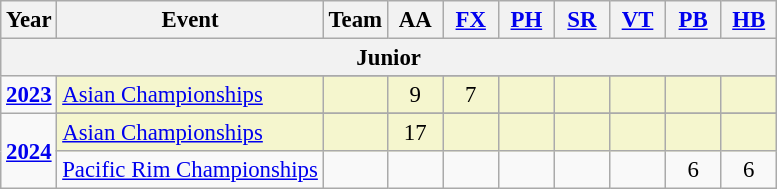<table class="wikitable" style="text-align:center; font-size:95%;">
<tr>
<th align=center>Year</th>
<th align=center>Event</th>
<th style="width:30px;">Team</th>
<th style="width:30px;">AA</th>
<th style="width:30px;"><a href='#'>FX</a></th>
<th style="width:30px;"><a href='#'>PH</a></th>
<th style="width:30px;"><a href='#'>SR</a></th>
<th style="width:30px;"><a href='#'>VT</a></th>
<th style="width:30px;"><a href='#'>PB</a></th>
<th style="width:30px;"><a href='#'>HB</a></th>
</tr>
<tr>
<th colspan="10">Junior</th>
</tr>
<tr>
<td rowspan="2"><strong><a href='#'>2023</a></strong></td>
</tr>
<tr bgcolor=#F5F6CE>
<td align=left><a href='#'>Asian Championships</a></td>
<td></td>
<td>9</td>
<td>7</td>
<td></td>
<td></td>
<td></td>
<td></td>
<td></td>
</tr>
<tr>
<td rowspan="3"><strong><a href='#'>2024</a></strong></td>
</tr>
<tr bgcolor=#F5F6CE>
<td align=left><a href='#'>Asian Championships</a></td>
<td></td>
<td>17</td>
<td></td>
<td></td>
<td></td>
<td></td>
<td></td>
<td></td>
</tr>
<tr>
<td align=left><a href='#'>Pacific Rim Championships</a></td>
<td></td>
<td></td>
<td></td>
<td></td>
<td></td>
<td></td>
<td>6</td>
<td>6</td>
</tr>
</table>
